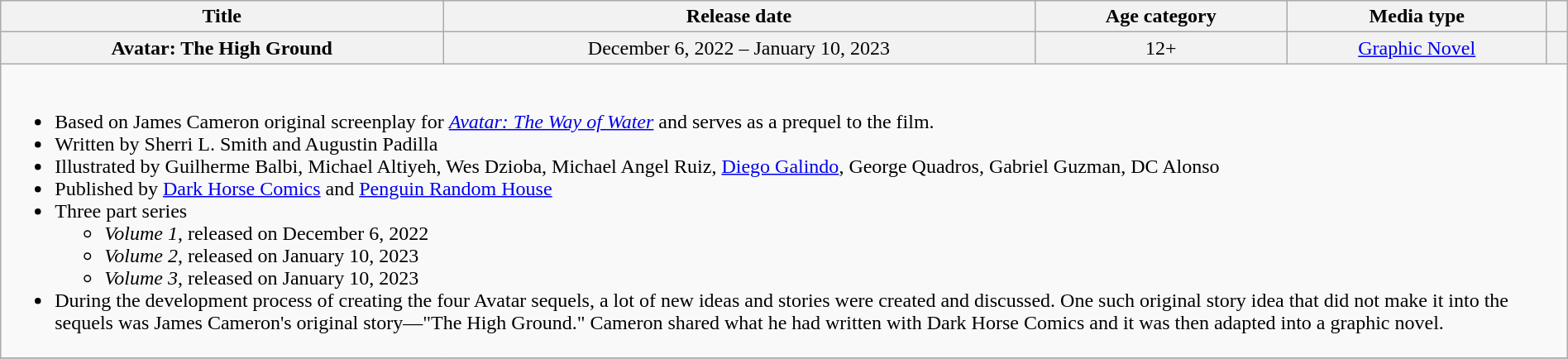<table class="wikitable" width="100%">
<tr style="text-align: center;">
<th scope="col">Title</th>
<th scope="col">Release date</th>
<th scope="col">Age category</th>
<th scope="col">Media type</th>
<th scope="col"></th>
</tr>
<tr bgcolor="#F2F2F2" align="center">
<th scope="row" style="font-weight:normal;"><strong>Avatar: The High Ground</strong></th>
<td>December 6, 2022 – January 10, 2023</td>
<td>12+</td>
<td><a href='#'>Graphic Novel</a></td>
<td></td>
</tr>
<tr>
<td colspan="5"><br><ul><li>Based on James Cameron original screenplay for <em><a href='#'>Avatar: The Way of Water</a></em> and serves as a prequel to the film.</li><li>Written by Sherri L. Smith and Augustin Padilla</li><li>Illustrated by Guilherme Balbi, Michael Altiyeh, Wes Dzioba, Michael Angel Ruiz, <a href='#'>Diego Galindo</a>, George Quadros, Gabriel Guzman, DC Alonso</li><li>Published by <a href='#'>Dark Horse Comics</a> and <a href='#'>Penguin Random House</a></li><li>Three part series<ul><li><em>Volume 1</em>, released on December 6, 2022</li><li><em>Volume 2</em>, released on January 10, 2023</li><li><em>Volume 3</em>, released on January 10, 2023</li></ul></li><li>During the development process of creating the four Avatar sequels, a lot of new ideas and stories were created and discussed. One such original story idea that did not make it into the sequels was James Cameron's original story—"The High Ground." Cameron shared what he had written with Dark Horse Comics and it was then adapted into a graphic novel.</li></ul></td>
</tr>
<tr>
</tr>
</table>
